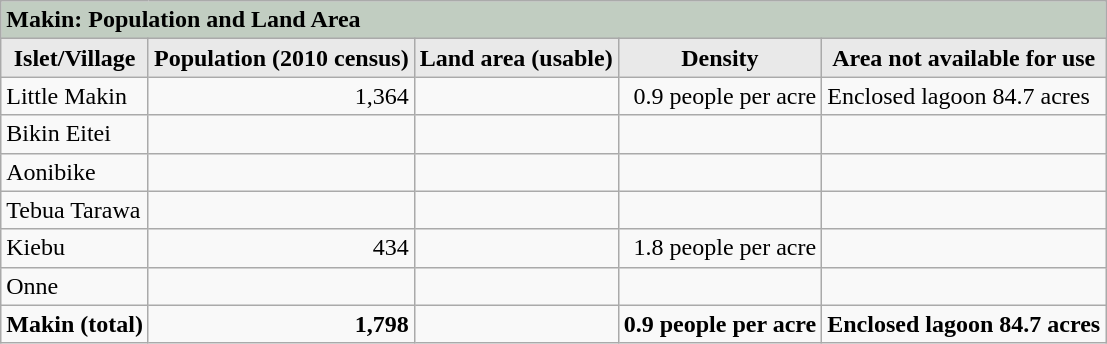<table class="wikitable">
<tr>
<td colspan=5 style="background-color:#C1CDC1"><strong>Makin: Population and Land Area</strong></td>
</tr>
<tr>
<th style="background-color:#E9E9E9" align=left valign=top>Islet/Village</th>
<th style="background-color:#E9E9E9" align=right valign=top>Population (2010 census)</th>
<th style="background-color:#E9E9E9" align=right valign=top>Land area (usable)</th>
<th style="background-color:#E9E9E9" align=right valign=top>Density</th>
<th style="background-color:#E9E9E9" align=right valign=top>Area not available for use</th>
</tr>
<tr>
<td>Little Makin</td>
<td align=right>1,364</td>
<td align=right></td>
<td align=right>0.9 people per acre</td>
<td>Enclosed lagoon 84.7 acres</td>
</tr>
<tr>
<td>Bikin Eitei</td>
<td></td>
<td align=right></td>
<td></td>
<td></td>
</tr>
<tr>
<td>Aonibike</td>
<td></td>
<td align=right></td>
<td></td>
<td></td>
</tr>
<tr>
<td>Tebua Tarawa</td>
<td></td>
<td align=right></td>
<td></td>
<td></td>
</tr>
<tr>
<td>Kiebu</td>
<td align=right>434</td>
<td align=right></td>
<td align=right>1.8 people per acre</td>
<td></td>
</tr>
<tr>
<td>Onne</td>
<td></td>
<td align=right></td>
<td></td>
<td></td>
</tr>
<tr>
<td><strong>Makin (total)</strong></td>
<td align=right><strong>1,798</strong></td>
<td align=right><strong></strong></td>
<td align=right><strong>0.9 people per acre</strong></td>
<td><strong>Enclosed lagoon 84.7 acres</strong></td>
</tr>
</table>
